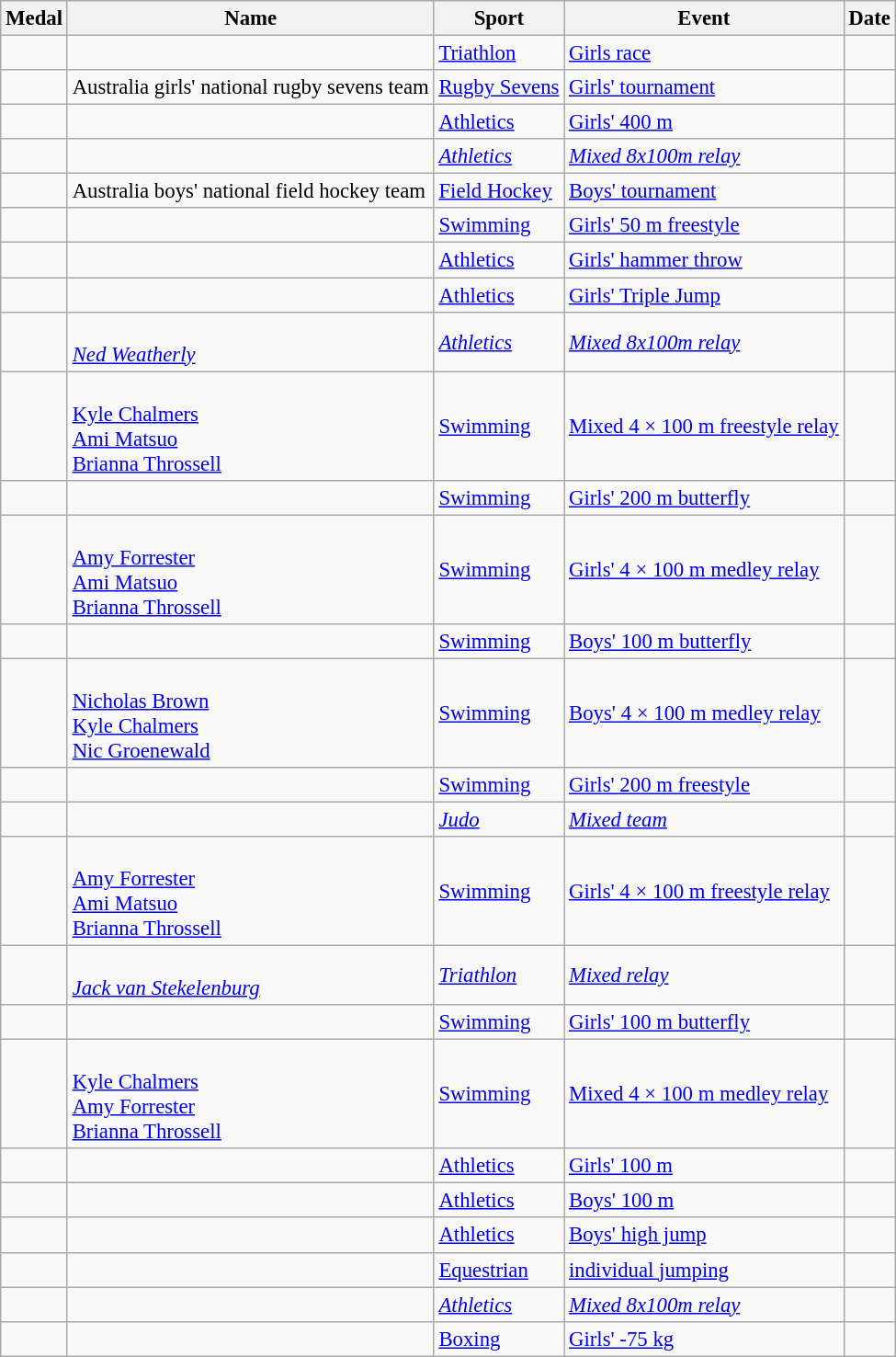<table class="wikitable sortable" style="font-size: 95%;">
<tr>
<th>Medal</th>
<th>Name</th>
<th>Sport</th>
<th>Event</th>
<th>Date</th>
</tr>
<tr>
<td></td>
<td></td>
<td><a href='#'>Triathlon</a></td>
<td><a href='#'>Girls race</a></td>
<td></td>
</tr>
<tr>
<td></td>
<td>Australia girls' national rugby sevens team</td>
<td><a href='#'>Rugby Sevens</a></td>
<td><a href='#'>Girls' tournament</a></td>
<td></td>
</tr>
<tr>
<td></td>
<td></td>
<td><a href='#'>Athletics</a></td>
<td><a href='#'>Girls' 400 m</a></td>
<td></td>
</tr>
<tr>
<td><em></em></td>
<td><em></em></td>
<td><em><a href='#'>Athletics</a></em></td>
<td><em><a href='#'>Mixed 8x100m relay</a> </em></td>
<td><em></em></td>
</tr>
<tr>
<td></td>
<td>Australia boys' national field hockey team</td>
<td><a href='#'>Field Hockey</a></td>
<td><a href='#'>Boys' tournament</a></td>
<td></td>
</tr>
<tr>
<td></td>
<td></td>
<td><a href='#'>Swimming</a></td>
<td><a href='#'>Girls' 50 m freestyle</a></td>
<td></td>
</tr>
<tr>
<td></td>
<td></td>
<td><a href='#'>Athletics</a></td>
<td><a href='#'>Girls' hammer throw</a></td>
<td></td>
</tr>
<tr>
<td></td>
<td></td>
<td><a href='#'>Athletics</a></td>
<td><a href='#'>Girls' Triple Jump</a></td>
<td></td>
</tr>
<tr>
<td><em></em></td>
<td><em><br><a href='#'>Ned Weatherly</a></em></td>
<td><em><a href='#'>Athletics</a> </em></td>
<td><em><a href='#'>Mixed 8x100m relay</a></em></td>
<td><em></em></td>
</tr>
<tr>
<td></td>
<td><br><a href='#'>Kyle Chalmers</a><br><a href='#'>Ami Matsuo</a><br><a href='#'>Brianna Throssell</a></td>
<td><a href='#'>Swimming</a></td>
<td><a href='#'>Mixed 4 × 100 m freestyle relay</a></td>
<td></td>
</tr>
<tr>
<td></td>
<td></td>
<td><a href='#'>Swimming</a></td>
<td><a href='#'>Girls' 200 m butterfly</a></td>
<td></td>
</tr>
<tr>
<td></td>
<td><br><a href='#'>Amy Forrester</a><br><a href='#'>Ami Matsuo</a><br><a href='#'>Brianna Throssell</a></td>
<td><a href='#'>Swimming</a></td>
<td><a href='#'>Girls' 4 × 100 m medley relay</a></td>
<td></td>
</tr>
<tr>
<td></td>
<td></td>
<td><a href='#'>Swimming</a></td>
<td><a href='#'>Boys' 100 m butterfly</a></td>
<td></td>
</tr>
<tr>
<td></td>
<td><br><a href='#'>Nicholas Brown</a><br><a href='#'>Kyle Chalmers</a><br><a href='#'>Nic Groenewald</a></td>
<td><a href='#'>Swimming</a></td>
<td><a href='#'>Boys' 4 × 100 m medley relay</a></td>
<td></td>
</tr>
<tr>
<td></td>
<td></td>
<td><a href='#'>Swimming</a></td>
<td><a href='#'>Girls' 200 m freestyle</a></td>
<td></td>
</tr>
<tr>
<td><em> </em></td>
<td><em></em></td>
<td><em><a href='#'>Judo</a> </em></td>
<td><em><a href='#'>Mixed team</a></em></td>
<td><em></em></td>
</tr>
<tr>
<td></td>
<td><br><a href='#'>Amy Forrester</a><br><a href='#'>Ami Matsuo</a><br><a href='#'>Brianna Throssell</a></td>
<td><a href='#'>Swimming</a></td>
<td><a href='#'>Girls' 4 × 100 m freestyle relay</a></td>
<td></td>
</tr>
<tr>
<td><em> </em></td>
<td><em><br><a href='#'>Jack van Stekelenburg</a> </em></td>
<td><em><a href='#'>Triathlon</a> </em></td>
<td><em><a href='#'>Mixed relay</a></em></td>
<td><em></em></td>
</tr>
<tr>
<td></td>
<td></td>
<td><a href='#'>Swimming</a></td>
<td><a href='#'>Girls' 100 m butterfly</a></td>
<td></td>
</tr>
<tr>
<td></td>
<td><br><a href='#'>Kyle Chalmers</a><br><a href='#'>Amy Forrester</a><br><a href='#'>Brianna Throssell</a></td>
<td><a href='#'>Swimming</a></td>
<td><a href='#'>Mixed 4 × 100 m medley relay</a></td>
<td></td>
</tr>
<tr>
<td></td>
<td></td>
<td><a href='#'>Athletics</a></td>
<td><a href='#'>Girls' 100 m</a></td>
<td></td>
</tr>
<tr>
<td></td>
<td></td>
<td><a href='#'>Athletics</a></td>
<td><a href='#'>Boys' 100 m</a></td>
<td></td>
</tr>
<tr>
<td></td>
<td></td>
<td><a href='#'>Athletics</a></td>
<td><a href='#'>Boys' high jump</a></td>
<td></td>
</tr>
<tr>
<td></td>
<td></td>
<td><a href='#'>Equestrian</a></td>
<td><a href='#'>individual jumping</a></td>
<td></td>
</tr>
<tr>
<td><em> </em></td>
<td><em></em></td>
<td><em><a href='#'>Athletics</a> </em></td>
<td><em><a href='#'>Mixed 8x100m relay</a></em></td>
<td><em></em></td>
</tr>
<tr>
<td></td>
<td></td>
<td><a href='#'>Boxing</a></td>
<td><a href='#'>Girls' -75 kg</a></td>
<td></td>
</tr>
</table>
